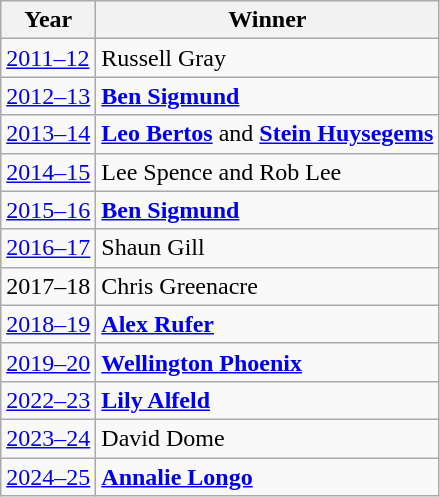<table class="wikitable" border="1">
<tr>
<th>Year</th>
<th>Winner</th>
</tr>
<tr>
<td><a href='#'>2011–12</a></td>
<td style="text-align:left;">Russell Gray</td>
</tr>
<tr>
<td><a href='#'>2012–13</a></td>
<td style="text-align:left;"><strong><a href='#'>Ben Sigmund</a></strong></td>
</tr>
<tr>
<td><a href='#'>2013–14</a></td>
<td style="text-align:left;"><strong> <a href='#'>Leo Bertos</a> </strong> and <strong><a href='#'>Stein Huysegems</a> </strong></td>
</tr>
<tr>
<td><a href='#'>2014–15</a></td>
<td style="text-align:left;">Lee Spence and Rob Lee</td>
</tr>
<tr>
<td><a href='#'>2015–16</a></td>
<td style="text-align:left;"><strong><a href='#'>Ben Sigmund</a></strong></td>
</tr>
<tr>
<td><a href='#'>2016–17</a></td>
<td style="text-align:left;">Shaun Gill</td>
</tr>
<tr>
<td>2017–18</td>
<td>Chris Greenacre</td>
</tr>
<tr>
<td><a href='#'>2018–19</a></td>
<td style="text-align:left;"><strong><a href='#'>Alex Rufer</a></strong></td>
</tr>
<tr>
<td><a href='#'>2019–20</a></td>
<td style="text-align:left;"><strong><a href='#'>Wellington Phoenix</a></strong></td>
</tr>
<tr>
<td><a href='#'>2022–23</a></td>
<td style="text-align:left;"><strong><a href='#'>Lily Alfeld</a></strong></td>
</tr>
<tr>
<td><a href='#'>2023–24</a></td>
<td>David Dome</td>
</tr>
<tr>
<td><a href='#'>2024–25</a></td>
<td><strong><a href='#'>Annalie Longo</a></strong></td>
</tr>
</table>
